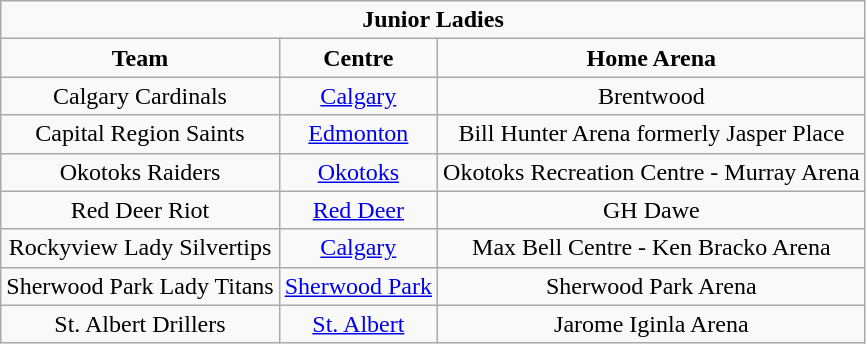<table class="wikitable">
<tr align="center">
<td colspan="3"><strong>Junior Ladies</strong></td>
</tr>
<tr align="center">
<td><strong>Team</strong></td>
<td><strong>Centre</strong></td>
<td><strong>Home Arena</strong></td>
</tr>
<tr align="center">
<td>Calgary Cardinals</td>
<td><a href='#'>Calgary</a></td>
<td>Brentwood</td>
</tr>
<tr align="center">
<td>Capital Region Saints</td>
<td><a href='#'>Edmonton</a></td>
<td>Bill Hunter Arena formerly Jasper Place</td>
</tr>
<tr align="center">
<td>Okotoks Raiders</td>
<td><a href='#'>Okotoks</a></td>
<td>Okotoks Recreation Centre - Murray Arena</td>
</tr>
<tr align="center">
<td>Red Deer Riot</td>
<td><a href='#'>Red Deer</a></td>
<td>GH Dawe</td>
</tr>
<tr align="center">
<td>Rockyview Lady Silvertips</td>
<td><a href='#'>Calgary</a></td>
<td>Max Bell Centre - Ken Bracko Arena</td>
</tr>
<tr align="center">
<td>Sherwood Park Lady Titans</td>
<td><a href='#'>Sherwood Park</a></td>
<td>Sherwood Park Arena</td>
</tr>
<tr align="center">
<td>St. Albert Drillers</td>
<td><a href='#'>St. Albert</a></td>
<td>Jarome Iginla Arena</td>
</tr>
</table>
